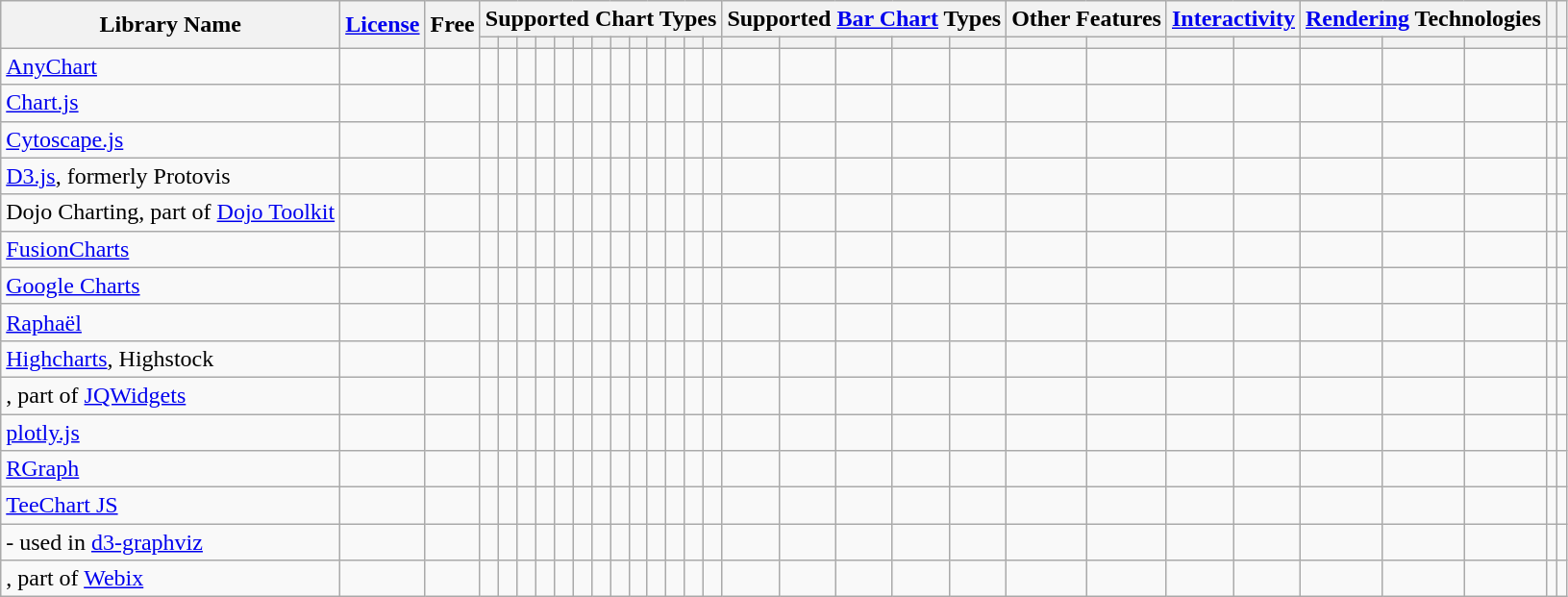<table class="wikitable sortable sort-under">
<tr>
<th rowspan="2">Library Name</th>
<th rowspan="2"><a href='#'>License</a></th>
<th rowspan="2">Free</th>
<th colspan="13">Supported Chart Types</th>
<th colspan="5">Supported <a href='#'>Bar Chart</a> Types</th>
<th colspan="2">Other Features</th>
<th colspan="2"><a href='#'>Interactivity</a></th>
<th colspan="3"><a href='#'>Rendering</a> Technologies</th>
<th></th>
<th></th>
</tr>
<tr>
<th></th>
<th></th>
<th></th>
<th></th>
<th></th>
<th></th>
<th></th>
<th></th>
<th></th>
<th></th>
<th></th>
<th></th>
<th></th>
<th></th>
<th></th>
<th></th>
<th></th>
<th></th>
<th></th>
<th></th>
<th></th>
<th></th>
<th></th>
<th></th>
<th></th>
<th></th>
<th></th>
</tr>
<tr>
<td><a href='#'>AnyChart</a></td>
<td></td>
<td></td>
<td></td>
<td></td>
<td></td>
<td></td>
<td></td>
<td></td>
<td></td>
<td></td>
<td></td>
<td></td>
<td></td>
<td></td>
<td></td>
<td></td>
<td></td>
<td></td>
<td></td>
<td></td>
<td></td>
<td></td>
<td></td>
<td></td>
<td></td>
<td></td>
<td></td>
<td></td>
<td></td>
</tr>
<tr>
<td><a href='#'>Chart.js</a></td>
<td></td>
<td></td>
<td></td>
<td></td>
<td></td>
<td></td>
<td></td>
<td></td>
<td></td>
<td></td>
<td></td>
<td></td>
<td></td>
<td></td>
<td></td>
<td></td>
<td></td>
<td></td>
<td></td>
<td></td>
<td></td>
<td></td>
<td></td>
<td></td>
<td></td>
<td></td>
<td></td>
<td></td>
<td></td>
</tr>
<tr>
<td><a href='#'>Cytoscape.js</a></td>
<td></td>
<td></td>
<td></td>
<td></td>
<td></td>
<td></td>
<td></td>
<td></td>
<td></td>
<td></td>
<td></td>
<td></td>
<td></td>
<td></td>
<td></td>
<td></td>
<td></td>
<td></td>
<td></td>
<td></td>
<td></td>
<td></td>
<td></td>
<td></td>
<td></td>
<td></td>
<td></td>
<td></td>
<td></td>
</tr>
<tr>
<td><a href='#'>D3.js</a>, formerly Protovis</td>
<td></td>
<td></td>
<td></td>
<td></td>
<td></td>
<td></td>
<td></td>
<td></td>
<td></td>
<td></td>
<td></td>
<td></td>
<td></td>
<td></td>
<td></td>
<td></td>
<td></td>
<td></td>
<td></td>
<td></td>
<td></td>
<td></td>
<td></td>
<td></td>
<td></td>
<td></td>
<td></td>
<td></td>
<td></td>
</tr>
<tr>
<td>Dojo Charting, part of <a href='#'>Dojo Toolkit</a></td>
<td></td>
<td></td>
<td></td>
<td></td>
<td></td>
<td></td>
<td></td>
<td></td>
<td></td>
<td></td>
<td></td>
<td></td>
<td></td>
<td></td>
<td></td>
<td></td>
<td></td>
<td></td>
<td></td>
<td></td>
<td></td>
<td></td>
<td></td>
<td></td>
<td></td>
<td></td>
<td></td>
<td></td>
<td></td>
</tr>
<tr>
<td><a href='#'>FusionCharts</a></td>
<td></td>
<td></td>
<td> </td>
<td></td>
<td></td>
<td></td>
<td></td>
<td></td>
<td></td>
<td></td>
<td></td>
<td></td>
<td></td>
<td></td>
<td></td>
<td></td>
<td></td>
<td></td>
<td></td>
<td></td>
<td></td>
<td></td>
<td></td>
<td></td>
<td></td>
<td></td>
<td></td>
<td></td>
<td></td>
</tr>
<tr>
<td><a href='#'>Google Charts</a></td>
<td></td>
<td></td>
<td></td>
<td></td>
<td></td>
<td></td>
<td></td>
<td></td>
<td></td>
<td></td>
<td></td>
<td></td>
<td></td>
<td></td>
<td></td>
<td></td>
<td></td>
<td></td>
<td></td>
<td></td>
<td></td>
<td></td>
<td></td>
<td></td>
<td></td>
<td></td>
<td></td>
<td></td>
<td></td>
</tr>
<tr>
<td><a href='#'>Raphaël</a></td>
<td></td>
<td></td>
<td></td>
<td></td>
<td></td>
<td></td>
<td></td>
<td></td>
<td></td>
<td></td>
<td></td>
<td></td>
<td></td>
<td></td>
<td></td>
<td></td>
<td></td>
<td></td>
<td></td>
<td></td>
<td></td>
<td></td>
<td></td>
<td></td>
<td></td>
<td></td>
<td></td>
<td></td>
<td></td>
</tr>
<tr>
<td><a href='#'>Highcharts</a>, Highstock</td>
<td></td>
<td></td>
<td></td>
<td></td>
<td></td>
<td></td>
<td></td>
<td></td>
<td></td>
<td></td>
<td></td>
<td></td>
<td></td>
<td></td>
<td></td>
<td></td>
<td></td>
<td></td>
<td></td>
<td></td>
<td></td>
<td></td>
<td></td>
<td></td>
<td></td>
<td></td>
<td></td>
<td></td>
<td></td>
</tr>
<tr>
<td>, part of <a href='#'>JQWidgets</a></td>
<td></td>
<td></td>
<td></td>
<td></td>
<td></td>
<td></td>
<td></td>
<td></td>
<td></td>
<td></td>
<td></td>
<td></td>
<td></td>
<td></td>
<td></td>
<td></td>
<td></td>
<td></td>
<td></td>
<td></td>
<td></td>
<td></td>
<td></td>
<td></td>
<td></td>
<td></td>
<td></td>
<td></td>
<td></td>
</tr>
<tr>
<td><a href='#'>plotly.js</a></td>
<td></td>
<td></td>
<td></td>
<td></td>
<td></td>
<td></td>
<td></td>
<td></td>
<td></td>
<td></td>
<td></td>
<td></td>
<td></td>
<td></td>
<td></td>
<td></td>
<td></td>
<td></td>
<td></td>
<td></td>
<td></td>
<td></td>
<td></td>
<td></td>
<td></td>
<td></td>
<td></td>
<td></td>
<td></td>
</tr>
<tr>
<td><a href='#'>RGraph</a></td>
<td></td>
<td></td>
<td></td>
<td></td>
<td></td>
<td></td>
<td></td>
<td></td>
<td></td>
<td></td>
<td></td>
<td></td>
<td></td>
<td></td>
<td></td>
<td></td>
<td></td>
<td></td>
<td></td>
<td></td>
<td></td>
<td></td>
<td></td>
<td></td>
<td></td>
<td></td>
<td></td>
<td></td>
<td></td>
</tr>
<tr>
<td><a href='#'>TeeChart JS</a></td>
<td></td>
<td></td>
<td></td>
<td></td>
<td></td>
<td></td>
<td></td>
<td></td>
<td></td>
<td></td>
<td></td>
<td></td>
<td></td>
<td></td>
<td></td>
<td></td>
<td></td>
<td></td>
<td></td>
<td></td>
<td></td>
<td></td>
<td></td>
<td></td>
<td></td>
<td></td>
<td></td>
<td></td>
<td></td>
</tr>
<tr>
<td> - used in <a href='#'>d3-graphviz</a></td>
<td></td>
<td></td>
<td></td>
<td></td>
<td></td>
<td></td>
<td></td>
<td></td>
<td></td>
<td></td>
<td></td>
<td></td>
<td></td>
<td></td>
<td></td>
<td></td>
<td></td>
<td></td>
<td></td>
<td></td>
<td></td>
<td></td>
<td></td>
<td></td>
<td></td>
<td></td>
<td></td>
<td></td>
<td></td>
</tr>
<tr>
<td>, part of <a href='#'>Webix</a></td>
<td></td>
<td></td>
<td></td>
<td></td>
<td></td>
<td></td>
<td></td>
<td></td>
<td></td>
<td></td>
<td></td>
<td></td>
<td></td>
<td></td>
<td></td>
<td></td>
<td></td>
<td></td>
<td></td>
<td></td>
<td> </td>
<td></td>
<td> </td>
<td> </td>
<td></td>
<td></td>
<td></td>
<td></td>
<td></td>
</tr>
</table>
